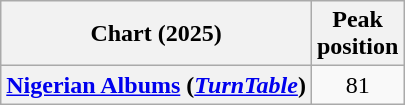<table class="wikitable sortable plainrowheaders" style="text-align:center;">
<tr>
<th scope="col">Chart (2025)</th>
<th scope="col">Peak<br>position</th>
</tr>
<tr>
<th scope="row"><a href='#'>Nigerian Albums</a> (<em><a href='#'>TurnTable</a></em>)</th>
<td>81</td>
</tr>
</table>
